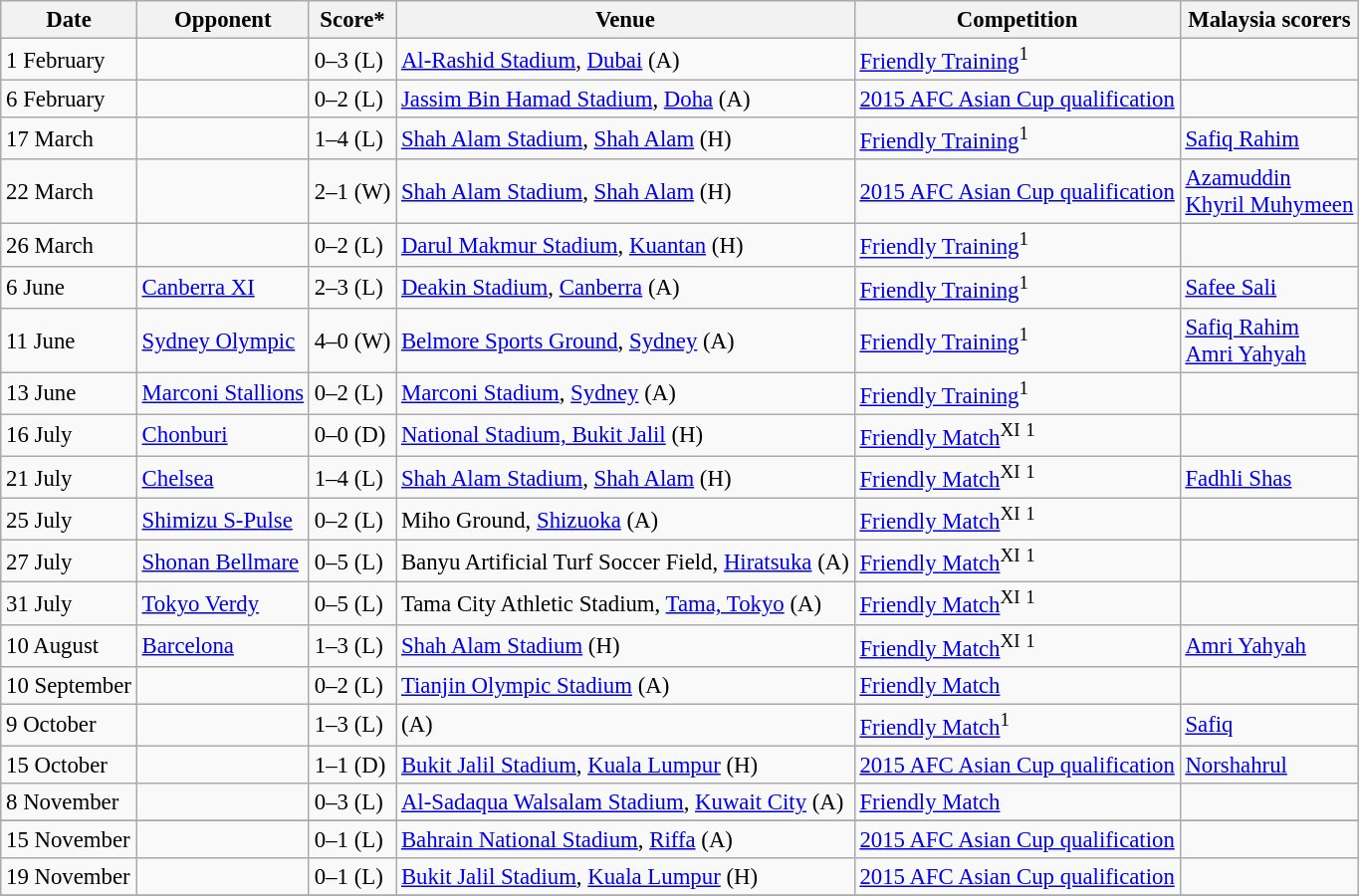<table class="wikitable" style="font-size:95%">
<tr>
<th>Date</th>
<th>Opponent</th>
<th>Score*</th>
<th>Venue</th>
<th>Competition</th>
<th>Malaysia scorers</th>
</tr>
<tr>
<td>1 February</td>
<td></td>
<td>0–3 (L)</td>
<td><a href='#'>Al-Rashid Stadium</a>, <a href='#'>Dubai</a> (A)</td>
<td><a href='#'>Friendly Training</a><sup>1</sup></td>
<td></td>
</tr>
<tr>
<td>6 February</td>
<td></td>
<td>0–2 (L)</td>
<td><a href='#'>Jassim Bin Hamad Stadium</a>, <a href='#'>Doha</a> (A)</td>
<td><a href='#'>2015 AFC Asian Cup qualification</a></td>
<td></td>
</tr>
<tr>
<td>17 March</td>
<td></td>
<td>1–4 (L)</td>
<td><a href='#'>Shah Alam Stadium</a>, <a href='#'>Shah Alam</a> (H)</td>
<td><a href='#'>Friendly Training</a><sup>1</sup></td>
<td><a href='#'>Safiq Rahim</a> </td>
</tr>
<tr>
<td>22 March</td>
<td></td>
<td>2–1 (W)</td>
<td><a href='#'>Shah Alam Stadium</a>, <a href='#'>Shah Alam</a> (H)</td>
<td><a href='#'>2015 AFC Asian Cup qualification</a></td>
<td><a href='#'>Azamuddin</a>  <br> <a href='#'>Khyril Muhymeen</a> </td>
</tr>
<tr>
<td>26 March</td>
<td></td>
<td>0–2 (L)</td>
<td><a href='#'>Darul Makmur Stadium</a>, <a href='#'>Kuantan</a> (H)</td>
<td><a href='#'>Friendly Training</a><sup>1</sup></td>
<td></td>
</tr>
<tr>
<td>6 June</td>
<td> <a href='#'>Canberra XI</a></td>
<td>2–3 (L)</td>
<td><a href='#'>Deakin Stadium</a>, <a href='#'>Canberra</a> (A)</td>
<td><a href='#'>Friendly Training</a><sup>1</sup></td>
<td><a href='#'>Safee Sali</a> </td>
</tr>
<tr>
<td>11 June</td>
<td> <a href='#'>Sydney Olympic</a></td>
<td>4–0 (W)</td>
<td><a href='#'>Belmore Sports Ground</a>, <a href='#'>Sydney</a> (A)</td>
<td><a href='#'>Friendly Training</a><sup>1</sup></td>
<td><a href='#'>Safiq Rahim</a> <br><a href='#'>Amri Yahyah</a> </td>
</tr>
<tr>
<td>13 June</td>
<td> <a href='#'>Marconi Stallions</a></td>
<td>0–2 (L)</td>
<td><a href='#'>Marconi Stadium</a>, <a href='#'>Sydney</a> (A)</td>
<td><a href='#'>Friendly Training</a><sup>1</sup></td>
<td></td>
</tr>
<tr>
<td>16 July</td>
<td> <a href='#'>Chonburi</a></td>
<td>0–0 (D)</td>
<td><a href='#'>National Stadium, Bukit Jalil</a> (H)</td>
<td><a href='#'>Friendly Match</a><sup>XI</sup> <sup>1</sup></td>
<td></td>
</tr>
<tr>
<td>21 July</td>
<td> <a href='#'>Chelsea</a></td>
<td>1–4 (L)</td>
<td><a href='#'>Shah Alam Stadium</a>, <a href='#'>Shah Alam</a> (H)</td>
<td><a href='#'>Friendly Match</a><sup>XI</sup> <sup>1</sup></td>
<td><a href='#'>Fadhli Shas</a> </td>
</tr>
<tr>
<td>25 July</td>
<td> <a href='#'>Shimizu S-Pulse</a></td>
<td>0–2 (L)</td>
<td>Miho Ground, <a href='#'>Shizuoka</a> (A)</td>
<td><a href='#'>Friendly Match</a><sup>XI</sup> <sup>1</sup></td>
<td></td>
</tr>
<tr>
<td>27 July</td>
<td> <a href='#'>Shonan Bellmare</a></td>
<td>0–5 (L)</td>
<td>Banyu Artificial Turf Soccer Field, <a href='#'>Hiratsuka</a> (A)</td>
<td><a href='#'>Friendly Match</a><sup>XI</sup> <sup>1</sup></td>
<td></td>
</tr>
<tr>
<td>31 July</td>
<td> <a href='#'>Tokyo Verdy</a></td>
<td>0–5 (L)</td>
<td>Tama City Athletic Stadium, <a href='#'>Tama, Tokyo</a> (A)</td>
<td><a href='#'>Friendly Match</a><sup>XI</sup> <sup>1</sup></td>
<td></td>
</tr>
<tr>
<td>10 August</td>
<td> <a href='#'>Barcelona</a></td>
<td>1–3 (L)</td>
<td><a href='#'>Shah Alam Stadium</a> (H)</td>
<td><a href='#'>Friendly Match</a><sup>XI</sup> <sup>1</sup></td>
<td><a href='#'>Amri Yahyah</a> </td>
</tr>
<tr>
<td>10 September</td>
<td></td>
<td>0–2 (L)</td>
<td><a href='#'>Tianjin Olympic Stadium</a> (A)</td>
<td><a href='#'>Friendly Match</a></td>
<td></td>
</tr>
<tr>
<td>9 October</td>
<td></td>
<td>1–3 (L)</td>
<td>(A)</td>
<td><a href='#'>Friendly Match</a><sup>1</sup></td>
<td><a href='#'>Safiq</a> </td>
</tr>
<tr>
<td>15 October</td>
<td></td>
<td>1–1 (D)</td>
<td><a href='#'>Bukit Jalil Stadium</a>, <a href='#'>Kuala Lumpur</a> (H)</td>
<td><a href='#'>2015 AFC Asian Cup qualification</a></td>
<td><a href='#'>Norshahrul</a> </td>
</tr>
<tr>
<td>8 November</td>
<td></td>
<td>0–3 (L)</td>
<td><a href='#'>Al-Sadaqua Walsalam Stadium</a>, <a href='#'>Kuwait City</a> (A)</td>
<td><a href='#'>Friendly Match</a></td>
<td></td>
</tr>
<tr>
</tr>
<tr>
<td>15 November</td>
<td></td>
<td>0–1 (L)</td>
<td><a href='#'>Bahrain National Stadium</a>, <a href='#'>Riffa</a> (A)</td>
<td><a href='#'>2015 AFC Asian Cup qualification</a></td>
<td></td>
</tr>
<tr>
<td>19 November</td>
<td></td>
<td>0–1 (L)</td>
<td><a href='#'>Bukit Jalil Stadium</a>, <a href='#'>Kuala Lumpur</a> (H)</td>
<td><a href='#'>2015 AFC Asian Cup qualification</a></td>
<td></td>
</tr>
<tr>
</tr>
</table>
